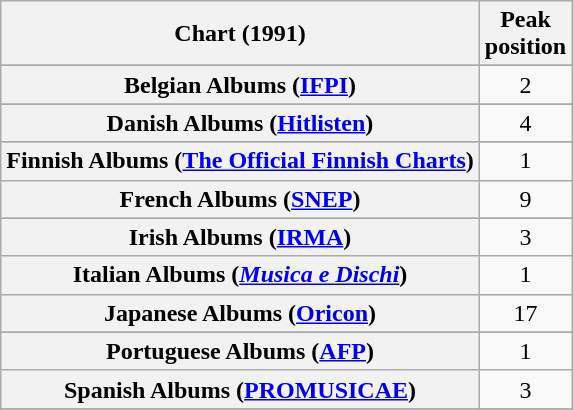<table class="wikitable sortable plainrowheaders">
<tr>
<th scope="col">Chart (1991)</th>
<th scope="col">Peak<br>position</th>
</tr>
<tr>
</tr>
<tr>
</tr>
<tr>
<th scope="row">Belgian Albums (<a href='#'>IFPI</a>)</th>
<td align="center">2</td>
</tr>
<tr>
</tr>
<tr>
<th scope="row">Danish Albums (<a href='#'>Hitlisten</a>)</th>
<td align="center">4</td>
</tr>
<tr>
</tr>
<tr>
<th scope="row">Finnish Albums (<a href='#'>The Official Finnish Charts</a>)</th>
<td align="center">1</td>
</tr>
<tr>
<th scope="row">French Albums (<a href='#'>SNEP</a>)</th>
<td align="center">9</td>
</tr>
<tr>
</tr>
<tr>
</tr>
<tr>
<th scope="row">Irish Albums (<a href='#'>IRMA</a>)</th>
<td align="center">3</td>
</tr>
<tr>
<th scope="row">Italian Albums (<em><a href='#'>Musica e Dischi</a></em>)</th>
<td align="center">1</td>
</tr>
<tr>
<th scope="row">Japanese Albums (<a href='#'>Oricon</a>)</th>
<td align="center">17</td>
</tr>
<tr>
</tr>
<tr>
</tr>
<tr>
<th scope="row">Portuguese Albums (<a href='#'>AFP</a>)</th>
<td align="center">1</td>
</tr>
<tr>
<th scope="row">Spanish Albums (<a href='#'>PROMUSICAE</a>)</th>
<td align="center">3</td>
</tr>
<tr>
</tr>
<tr>
</tr>
<tr>
</tr>
<tr>
</tr>
</table>
